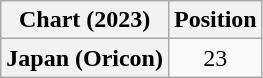<table class="wikitable plainrowheaders" style="text-align:center">
<tr>
<th scope="col">Chart (2023)</th>
<th scope="col">Position</th>
</tr>
<tr>
<th scope="row">Japan (Oricon)</th>
<td>23</td>
</tr>
</table>
